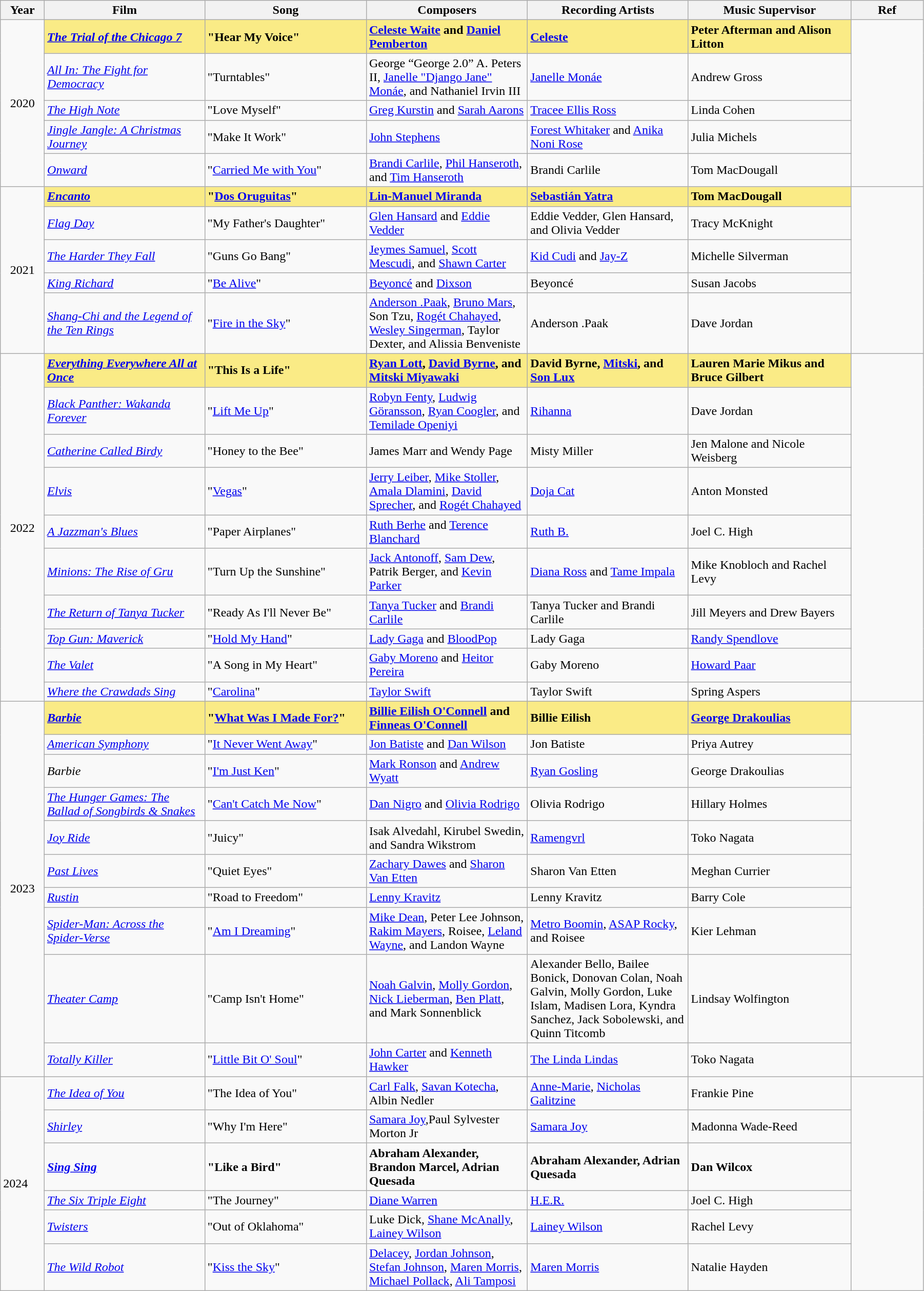<table class="wikitable" width="95%" cellpadding="5">
<tr>
<th width="75">Year</th>
<th width="375">Film</th>
<th width="375">Song</th>
<th width="375">Composers</th>
<th width="375">Recording Artists</th>
<th width="375">Music Supervisor</th>
<th width="175">Ref</th>
</tr>
<tr>
<td rowspan="5" style="text-align:center;">2020</td>
<td style="background:#FAEB86;"><strong><em><a href='#'>The Trial of the Chicago 7</a></em></strong></td>
<td style="background:#FAEB86;"><strong>"Hear My Voice"</strong></td>
<td style="background:#FAEB86;"><strong><a href='#'>Celeste Waite</a> and <a href='#'>Daniel Pemberton</a></strong></td>
<td style="background:#FAEB86;"><strong><a href='#'>Celeste</a></strong></td>
<td style="background:#FAEB86;"><strong>Peter Afterman and Alison Litton</strong></td>
<td rowspan="5" style="text-align:center;"></td>
</tr>
<tr>
<td><em><a href='#'>All In: The Fight for Democracy</a></em></td>
<td>"Turntables"</td>
<td>George “George 2.0” A. Peters II, <a href='#'>Janelle "Django Jane" Monáe</a>, and Nathaniel Irvin III</td>
<td><a href='#'>Janelle Monáe</a></td>
<td>Andrew Gross</td>
</tr>
<tr>
<td><em><a href='#'>The High Note</a></em></td>
<td>"Love Myself"</td>
<td><a href='#'>Greg Kurstin</a> and <a href='#'>Sarah Aarons</a></td>
<td><a href='#'>Tracee Ellis Ross</a></td>
<td>Linda Cohen</td>
</tr>
<tr>
<td><em><a href='#'>Jingle Jangle: A Christmas Journey</a></em></td>
<td>"Make It Work"</td>
<td><a href='#'>John Stephens</a></td>
<td><a href='#'>Forest Whitaker</a> and <a href='#'>Anika Noni Rose</a></td>
<td>Julia Michels</td>
</tr>
<tr>
<td><em><a href='#'>Onward</a></em></td>
<td>"<a href='#'>Carried Me with You</a>"</td>
<td><a href='#'>Brandi Carlile</a>, <a href='#'>Phil Hanseroth</a>, and <a href='#'>Tim Hanseroth</a></td>
<td>Brandi Carlile</td>
<td>Tom MacDougall</td>
</tr>
<tr>
<td rowspan="5" style="text-align:center;">2021</td>
<td style="background:#FAEB86;"><strong><em><a href='#'>Encanto</a></em></strong></td>
<td style="background:#FAEB86;"><strong>"<a href='#'>Dos Oruguitas</a>"</strong></td>
<td style="background:#FAEB86;"><strong><a href='#'>Lin-Manuel Miranda</a></strong></td>
<td style="background:#FAEB86;"><strong><a href='#'>Sebastián Yatra</a></strong></td>
<td style="background:#FAEB86;"><strong>Tom MacDougall</strong></td>
<td rowspan="5" style="text-align:center;"></td>
</tr>
<tr>
<td><em><a href='#'>Flag Day</a></em></td>
<td>"My Father's Daughter"</td>
<td><a href='#'>Glen Hansard</a> and <a href='#'>Eddie Vedder</a></td>
<td>Eddie Vedder, Glen Hansard, and Olivia Vedder</td>
<td>Tracy McKnight</td>
</tr>
<tr>
<td><em><a href='#'>The Harder They Fall</a></em></td>
<td>"Guns Go Bang"</td>
<td><a href='#'>Jeymes Samuel</a>, <a href='#'>Scott Mescudi</a>, and <a href='#'>Shawn Carter</a></td>
<td><a href='#'>Kid Cudi</a> and <a href='#'>Jay-Z</a></td>
<td>Michelle Silverman</td>
</tr>
<tr>
<td><em><a href='#'>King Richard</a></em></td>
<td>"<a href='#'>Be Alive</a>"</td>
<td><a href='#'>Beyoncé</a> and <a href='#'>Dixson</a></td>
<td>Beyoncé</td>
<td>Susan Jacobs</td>
</tr>
<tr>
<td><em><a href='#'>Shang-Chi and the Legend of the Ten Rings</a></em></td>
<td>"<a href='#'>Fire in the Sky</a>"</td>
<td><a href='#'>Anderson .Paak</a>, <a href='#'>Bruno Mars</a>, Son Tzu, <a href='#'>Rogét Chahayed</a>, <a href='#'>Wesley Singerman</a>, Taylor Dexter, and Alissia Benveniste</td>
<td>Anderson .Paak</td>
<td>Dave Jordan</td>
</tr>
<tr>
<td rowspan="10" style="text-align:center;">2022</td>
<td style="background:#FAEB86;"><strong><em><a href='#'>Everything Everywhere All at Once</a></em></strong></td>
<td style="background:#FAEB86;"><strong>"This Is a Life"</strong></td>
<td style="background:#FAEB86;"><strong><a href='#'>Ryan Lott</a>, <a href='#'>David Byrne</a>, and <a href='#'>Mitski Miyawaki</a></strong></td>
<td style="background:#FAEB86;"><strong>David Byrne, <a href='#'>Mitski</a>, and <a href='#'>Son Lux</a></strong></td>
<td style="background:#FAEB86;"><strong>Lauren Marie Mikus and Bruce Gilbert</strong></td>
<td rowspan="10" style="text-align:center;"></td>
</tr>
<tr>
<td><em><a href='#'>Black Panther: Wakanda Forever</a></em></td>
<td>"<a href='#'>Lift Me Up</a>"</td>
<td><a href='#'>Robyn Fenty</a>, <a href='#'>Ludwig Göransson</a>, <a href='#'>Ryan Coogler</a>, and <a href='#'>Temilade Openiyi</a></td>
<td><a href='#'>Rihanna</a></td>
<td>Dave Jordan</td>
</tr>
<tr>
<td><em><a href='#'>Catherine Called Birdy</a></em></td>
<td>"Honey to the Bee"</td>
<td>James Marr and Wendy Page</td>
<td>Misty Miller</td>
<td>Jen Malone and Nicole Weisberg</td>
</tr>
<tr>
<td><em><a href='#'>Elvis</a></em></td>
<td>"<a href='#'>Vegas</a>"</td>
<td><a href='#'>Jerry Leiber</a>, <a href='#'>Mike Stoller</a>, <a href='#'>Amala Dlamini</a>, <a href='#'>David Sprecher</a>, and <a href='#'>Rogét Chahayed</a></td>
<td><a href='#'>Doja Cat</a></td>
<td>Anton Monsted</td>
</tr>
<tr>
<td><em><a href='#'>A Jazzman's Blues</a></em></td>
<td>"Paper Airplanes"</td>
<td><a href='#'>Ruth Berhe</a> and <a href='#'>Terence Blanchard</a></td>
<td><a href='#'>Ruth B.</a></td>
<td>Joel C. High</td>
</tr>
<tr>
<td><em><a href='#'>Minions: The Rise of Gru</a></em></td>
<td>"Turn Up the Sunshine"</td>
<td><a href='#'>Jack Antonoff</a>, <a href='#'>Sam Dew</a>, Patrik Berger, and <a href='#'>Kevin Parker</a></td>
<td><a href='#'>Diana Ross</a> and <a href='#'>Tame Impala</a></td>
<td>Mike Knobloch and Rachel Levy</td>
</tr>
<tr>
<td><em><a href='#'>The Return of Tanya Tucker</a></em></td>
<td>"Ready As I'll Never Be"</td>
<td><a href='#'>Tanya Tucker</a> and <a href='#'>Brandi Carlile</a></td>
<td>Tanya Tucker and Brandi Carlile</td>
<td>Jill Meyers and Drew Bayers</td>
</tr>
<tr>
<td><em><a href='#'>Top Gun: Maverick</a></em></td>
<td>"<a href='#'>Hold My Hand</a>"</td>
<td><a href='#'>Lady Gaga</a> and <a href='#'>BloodPop</a></td>
<td>Lady Gaga</td>
<td><a href='#'>Randy Spendlove</a></td>
</tr>
<tr>
<td><em><a href='#'>The Valet</a></em></td>
<td>"A Song in My Heart"</td>
<td><a href='#'>Gaby Moreno</a> and <a href='#'>Heitor Pereira</a></td>
<td>Gaby Moreno</td>
<td><a href='#'>Howard Paar</a></td>
</tr>
<tr>
<td><em><a href='#'>Where the Crawdads Sing</a></em></td>
<td>"<a href='#'>Carolina</a>"</td>
<td><a href='#'>Taylor Swift</a></td>
<td>Taylor Swift</td>
<td>Spring Aspers</td>
</tr>
<tr>
<td rowspan="10" style="text-align:center;">2023</td>
<td style="background:#FAEB86;"><strong><em><a href='#'>Barbie</a></em></strong></td>
<td style="background:#FAEB86;"><strong>"<a href='#'>What Was I Made For?</a>"</strong></td>
<td style="background:#FAEB86;"><strong><a href='#'>Billie Eilish O'Connell</a> and <a href='#'>Finneas O'Connell</a></strong></td>
<td style="background:#FAEB86;"><strong>Billie Eilish</strong></td>
<td style="background:#FAEB86;"><strong><a href='#'>George Drakoulias</a></strong></td>
<td rowspan="10" style="text-align:center;"></td>
</tr>
<tr>
<td><em><a href='#'>American Symphony</a></em></td>
<td>"<a href='#'>It Never Went Away</a>"</td>
<td><a href='#'>Jon Batiste</a> and <a href='#'>Dan Wilson</a></td>
<td>Jon Batiste</td>
<td>Priya Autrey</td>
</tr>
<tr>
<td><em>Barbie</em></td>
<td>"<a href='#'>I'm Just Ken</a>"</td>
<td><a href='#'>Mark Ronson</a> and <a href='#'>Andrew Wyatt</a></td>
<td><a href='#'>Ryan Gosling</a></td>
<td>George Drakoulias</td>
</tr>
<tr>
<td><em><a href='#'>The Hunger Games: The Ballad of Songbirds & Snakes</a></em></td>
<td>"<a href='#'>Can't Catch Me Now</a>"</td>
<td><a href='#'>Dan Nigro</a> and <a href='#'>Olivia Rodrigo</a></td>
<td>Olivia Rodrigo</td>
<td>Hillary Holmes</td>
</tr>
<tr>
<td><em><a href='#'>Joy Ride</a></em></td>
<td>"Juicy"</td>
<td>Isak Alvedahl, Kirubel Swedin, and Sandra Wikstrom</td>
<td><a href='#'>Ramengvrl</a></td>
<td>Toko Nagata</td>
</tr>
<tr>
<td><em><a href='#'>Past Lives</a></em></td>
<td>"Quiet Eyes"</td>
<td><a href='#'>Zachary Dawes</a> and <a href='#'>Sharon Van Etten</a></td>
<td>Sharon Van Etten</td>
<td>Meghan Currier</td>
</tr>
<tr>
<td><em><a href='#'>Rustin</a></em></td>
<td>"Road to Freedom"</td>
<td><a href='#'>Lenny Kravitz</a></td>
<td>Lenny Kravitz</td>
<td>Barry Cole</td>
</tr>
<tr>
<td><em><a href='#'>Spider-Man: Across the Spider-Verse</a></em></td>
<td>"<a href='#'>Am I Dreaming</a>"</td>
<td><a href='#'>Mike Dean</a>, Peter Lee Johnson, <a href='#'>Rakim Mayers</a>, Roisee, <a href='#'>Leland Wayne</a>, and Landon Wayne</td>
<td><a href='#'>Metro Boomin</a>, <a href='#'>ASAP Rocky</a>, and Roisee</td>
<td>Kier Lehman</td>
</tr>
<tr>
<td><em><a href='#'>Theater Camp</a></em></td>
<td>"Camp Isn't Home"</td>
<td><a href='#'>Noah Galvin</a>, <a href='#'>Molly Gordon</a>, <a href='#'>Nick Lieberman</a>, <a href='#'>Ben Platt</a>, and Mark Sonnenblick</td>
<td>Alexander Bello, Bailee Bonick, Donovan Colan, Noah Galvin, Molly Gordon, Luke Islam, Madisen Lora, Kyndra Sanchez, Jack Sobolewski, and Quinn Titcomb</td>
<td>Lindsay Wolfington</td>
</tr>
<tr>
<td><em><a href='#'>Totally Killer</a></em></td>
<td>"<a href='#'>Little Bit O' Soul</a>"</td>
<td><a href='#'>John Carter</a> and <a href='#'>Kenneth Hawker</a></td>
<td><a href='#'>The Linda Lindas</a></td>
<td>Toko Nagata</td>
</tr>
<tr>
<td rowspan="8">2024</td>
<td><em><a href='#'>The Idea of You</a></em></td>
<td>"The Idea of You"</td>
<td><a href='#'>Carl Falk</a>, <a href='#'>Savan Kotecha</a>, Albin Nedler</td>
<td><a href='#'>Anne-Marie</a>, <a href='#'>Nicholas Galitzine</a></td>
<td>Frankie Pine</td>
<td rowspan="8"></td>
</tr>
<tr>
<td><em><a href='#'>Shirley</a></em></td>
<td>"Why I'm Here"</td>
<td><a href='#'>Samara Joy</a>,Paul Sylvester Morton Jr</td>
<td><a href='#'>Samara Joy</a></td>
<td>Madonna Wade-Reed</td>
</tr>
<tr>
<td><strong><em><a href='#'>Sing Sing</a></em></strong></td>
<td><strong>"Like a Bird"</strong></td>
<td><strong>Abraham Alexander, Brandon Marcel, Adrian Quesada</strong></td>
<td><strong>Abraham Alexander, Adrian Quesada</strong></td>
<td><strong>Dan Wilcox</strong></td>
</tr>
<tr>
<td><em><a href='#'>The Six Triple Eight</a></em></td>
<td>"The Journey"</td>
<td><a href='#'>Diane Warren</a></td>
<td><a href='#'>H.E.R.</a></td>
<td>Joel C. High</td>
</tr>
<tr>
<td><em><a href='#'>Twisters</a></em></td>
<td>"Out of Oklahoma"</td>
<td>Luke Dick, <a href='#'>Shane McAnally</a>, <a href='#'>Lainey Wilson</a></td>
<td><a href='#'>Lainey Wilson</a></td>
<td>Rachel Levy</td>
</tr>
<tr>
<td><em><a href='#'>The Wild Robot</a></em></td>
<td>"<a href='#'>Kiss the Sky</a>"</td>
<td><a href='#'>Delacey</a>, <a href='#'>Jordan Johnson</a>, <a href='#'>Stefan Johnson</a>, <a href='#'>Maren Morris</a>, <a href='#'>Michael Pollack</a>, <a href='#'>Ali Tamposi</a></td>
<td><a href='#'>Maren Morris</a></td>
<td>Natalie Hayden</td>
</tr>
</table>
